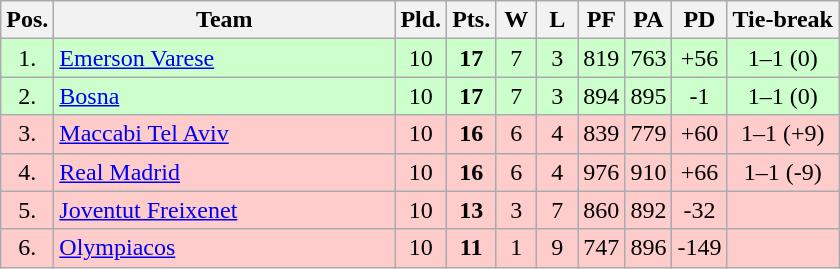<table class="wikitable" style="text-align:center">
<tr>
<th width=15>Pos.</th>
<th width=220>Team</th>
<th width=20>Pld.</th>
<th width=20>Pts.</th>
<th width=20>W</th>
<th width=20>L</th>
<th width=20>PF</th>
<th width=20>PA</th>
<th width=20>PD</th>
<th>Tie-break</th>
</tr>
<tr style="background: #ccffcc;">
<td>1.</td>
<td align=left> <a href='#'>Emerson Varese</a></td>
<td>10</td>
<td><strong>17</strong></td>
<td>7</td>
<td>3</td>
<td>819</td>
<td>763</td>
<td>+56</td>
<td>1–1 (0)</td>
</tr>
<tr style="background: #ccffcc;">
<td>2.</td>
<td align=left> <a href='#'>Bosna</a></td>
<td>10</td>
<td><strong>17</strong></td>
<td>7</td>
<td>3</td>
<td>894</td>
<td>895</td>
<td>-1</td>
<td>1–1 (0)</td>
</tr>
<tr style="background: #ffcccc;">
<td>3.</td>
<td align=left> <a href='#'>Maccabi Tel Aviv</a></td>
<td>10</td>
<td><strong>16</strong></td>
<td>6</td>
<td>4</td>
<td>839</td>
<td>779</td>
<td>+60</td>
<td>1–1 (+9)</td>
</tr>
<tr style="background: #ffcccc;">
<td>4.</td>
<td align=left> <a href='#'>Real Madrid</a></td>
<td>10</td>
<td><strong>16</strong></td>
<td>6</td>
<td>4</td>
<td>976</td>
<td>910</td>
<td>+66</td>
<td>1–1 (-9)</td>
</tr>
<tr style="background: #ffcccc;">
<td>5.</td>
<td align=left> <a href='#'>Joventut Freixenet</a></td>
<td>10</td>
<td><strong>13</strong></td>
<td>3</td>
<td>7</td>
<td>860</td>
<td>892</td>
<td>-32</td>
<td></td>
</tr>
<tr style="background: #ffcccc;">
<td>6.</td>
<td align=left> <a href='#'>Olympiacos</a></td>
<td>10</td>
<td><strong>11</strong></td>
<td>1</td>
<td>9</td>
<td>747</td>
<td>896</td>
<td>-149</td>
<td></td>
</tr>
</table>
